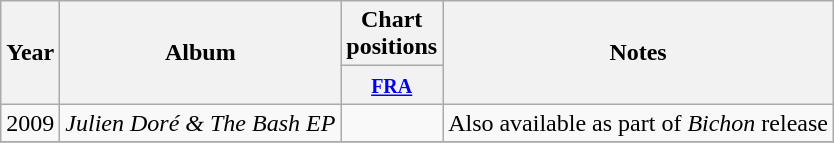<table class="wikitable">
<tr>
<th rowspan="2">Year</th>
<th rowspan="2">Album</th>
<th colspan="1">Chart positions</th>
<th rowspan="2">Notes</th>
</tr>
<tr>
<th width="45"><small><a href='#'>FRA</a></small><br></th>
</tr>
<tr>
<td>2009</td>
<td><em>Julien Doré & The Bash EP</em></td>
<td align="center"></td>
<td align="center">Also available as part of <em>Bichon</em> release</td>
</tr>
<tr>
</tr>
</table>
